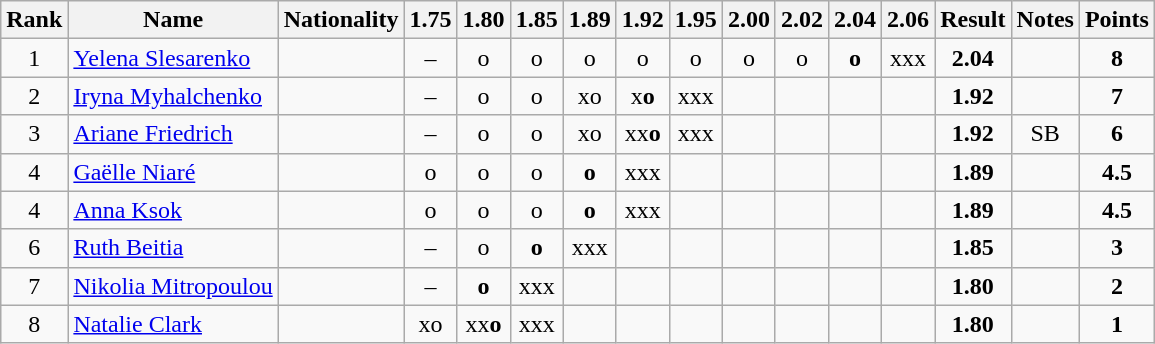<table class="wikitable sortable" style="text-align:center">
<tr>
<th>Rank</th>
<th>Name</th>
<th>Nationality</th>
<th>1.75</th>
<th>1.80</th>
<th>1.85</th>
<th>1.89</th>
<th>1.92</th>
<th>1.95</th>
<th>2.00</th>
<th>2.02</th>
<th>2.04</th>
<th>2.06</th>
<th>Result</th>
<th>Notes</th>
<th>Points</th>
</tr>
<tr>
<td>1</td>
<td align=left><a href='#'>Yelena Slesarenko</a></td>
<td align=left></td>
<td>–</td>
<td>o</td>
<td>o</td>
<td>o</td>
<td>o</td>
<td>o</td>
<td>o</td>
<td>o</td>
<td><strong>o</strong></td>
<td>xxx</td>
<td><strong>2.04</strong></td>
<td></td>
<td><strong>8</strong></td>
</tr>
<tr>
<td>2</td>
<td align=left><a href='#'>Iryna Myhalchenko</a></td>
<td align=left></td>
<td>–</td>
<td>o</td>
<td>o</td>
<td>xo</td>
<td>x<strong>o</strong></td>
<td>xxx</td>
<td></td>
<td></td>
<td></td>
<td></td>
<td><strong>1.92</strong></td>
<td></td>
<td><strong>7</strong></td>
</tr>
<tr>
<td>3</td>
<td align=left><a href='#'>Ariane Friedrich</a></td>
<td align=left></td>
<td>–</td>
<td>o</td>
<td>o</td>
<td>xo</td>
<td>xx<strong>o</strong></td>
<td>xxx</td>
<td></td>
<td></td>
<td></td>
<td></td>
<td><strong>1.92</strong></td>
<td>SB</td>
<td><strong>6</strong></td>
</tr>
<tr>
<td>4</td>
<td align=left><a href='#'>Gaëlle Niaré</a></td>
<td align=left></td>
<td>o</td>
<td>o</td>
<td>o</td>
<td><strong>o</strong></td>
<td>xxx</td>
<td></td>
<td></td>
<td></td>
<td></td>
<td></td>
<td><strong>1.89</strong></td>
<td></td>
<td><strong>4.5</strong></td>
</tr>
<tr>
<td>4</td>
<td align=left><a href='#'>Anna Ksok</a></td>
<td align=left></td>
<td>o</td>
<td>o</td>
<td>o</td>
<td><strong>o</strong></td>
<td>xxx</td>
<td></td>
<td></td>
<td></td>
<td></td>
<td></td>
<td><strong>1.89</strong></td>
<td></td>
<td><strong>4.5</strong></td>
</tr>
<tr>
<td>6</td>
<td align=left><a href='#'>Ruth Beitia</a></td>
<td align=left></td>
<td>–</td>
<td>o</td>
<td><strong>o</strong></td>
<td>xxx</td>
<td></td>
<td></td>
<td></td>
<td></td>
<td></td>
<td></td>
<td><strong>1.85</strong></td>
<td></td>
<td><strong>3</strong></td>
</tr>
<tr>
<td>7</td>
<td align=left><a href='#'>Nikolia Mitropoulou</a></td>
<td align=left></td>
<td>–</td>
<td><strong>o</strong></td>
<td>xxx</td>
<td></td>
<td></td>
<td></td>
<td></td>
<td></td>
<td></td>
<td></td>
<td><strong>1.80</strong></td>
<td></td>
<td><strong>2</strong></td>
</tr>
<tr>
<td>8</td>
<td align=left><a href='#'>Natalie Clark</a></td>
<td align=left></td>
<td>xo</td>
<td>xx<strong>o</strong></td>
<td>xxx</td>
<td></td>
<td></td>
<td></td>
<td></td>
<td></td>
<td></td>
<td></td>
<td><strong>1.80</strong></td>
<td></td>
<td><strong>1</strong></td>
</tr>
</table>
